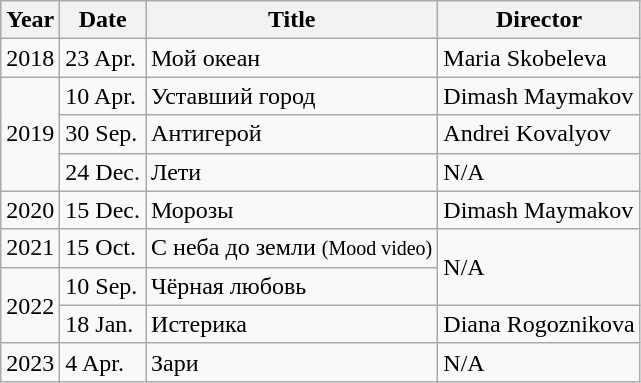<table class="wikitable">
<tr>
<th>Year</th>
<th>Date</th>
<th>Title</th>
<th>Director</th>
</tr>
<tr>
<td>2018</td>
<td>23 Apr.</td>
<td>Мой океан</td>
<td>Maria Skobeleva</td>
</tr>
<tr>
<td rowspan="3">2019</td>
<td>10 Apr.</td>
<td>Уставший город</td>
<td>Dimash Maymakov</td>
</tr>
<tr>
<td>30 Sep.</td>
<td>Антигерой</td>
<td>Andrei Kovalyov</td>
</tr>
<tr>
<td>24 Dec.</td>
<td>Лети</td>
<td>N/A</td>
</tr>
<tr>
<td>2020</td>
<td>15 Dec.</td>
<td>Морозы</td>
<td>Dimash Maymakov</td>
</tr>
<tr>
<td>2021</td>
<td>15 Oct.</td>
<td>С неба до земли <small>(Mood video)</small></td>
<td rowspan="2">N/A</td>
</tr>
<tr>
<td rowspan="2">2022</td>
<td>10 Sep.</td>
<td>Чёрная любовь</td>
</tr>
<tr>
<td>18 Jan.</td>
<td>Истерика</td>
<td>Diana Rogoznikova</td>
</tr>
<tr>
<td>2023</td>
<td>4 Apr.</td>
<td>Зари</td>
<td>N/A</td>
</tr>
</table>
